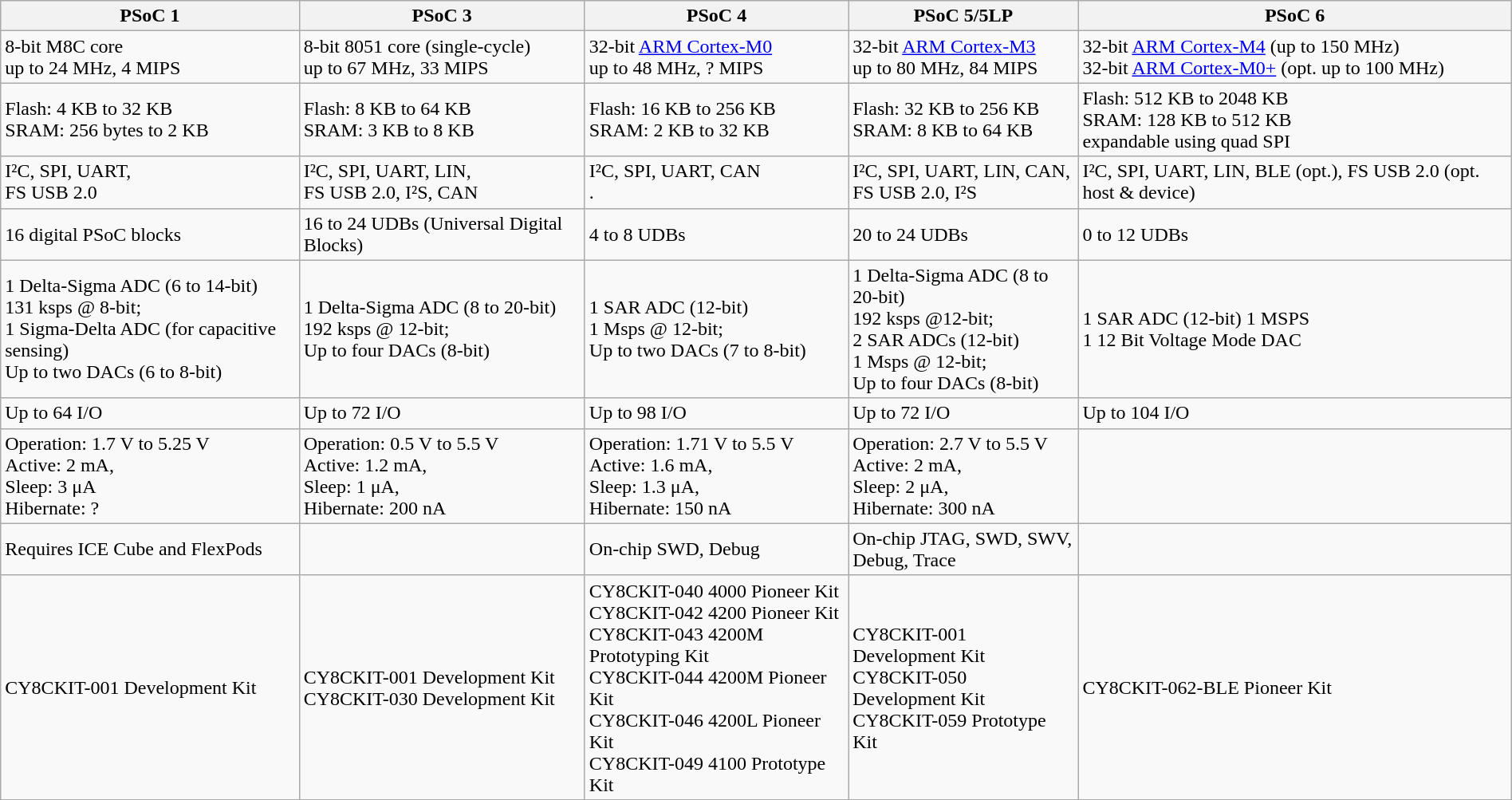<table class="wikitable" style="margin:1em auto;">
<tr>
<th scope="col">PSoC 1</th>
<th scope="col">PSoC 3</th>
<th scope="col">PSoC 4</th>
<th scope="col">PSoC 5/5LP</th>
<th scope="col">PSoC 6</th>
</tr>
<tr>
<td>8-bit M8C core<br> up to 24 MHz, 4 MIPS</td>
<td>8-bit 8051 core (single-cycle)<br> up to 67 MHz, 33 MIPS</td>
<td>32-bit <a href='#'>ARM Cortex-M0</a><br> up to 48 MHz, ? MIPS</td>
<td>32-bit <a href='#'>ARM Cortex-M3</a><br> up to 80 MHz, 84 MIPS</td>
<td>32-bit <a href='#'>ARM Cortex-M4</a> (up to 150 MHz)<br>32-bit <a href='#'>ARM Cortex-M0+</a> (opt. up to 100 MHz)</td>
</tr>
<tr>
<td>Flash: 4 KB to 32 KB<br> SRAM: 256 bytes to 2 KB</td>
<td>Flash: 8 KB to 64 KB<br> SRAM: 3 KB to 8 KB</td>
<td>Flash: 16 KB to 256 KB<br> SRAM: 2 KB to 32 KB</td>
<td>Flash: 32 KB to 256 KB<br> SRAM: 8 KB to 64 KB</td>
<td>Flash: 512 KB to 2048 KB<br> SRAM: 128 KB to 512 KB<br>expandable using quad SPI</td>
</tr>
<tr>
<td>I²C, SPI, UART,<br> FS USB 2.0</td>
<td>I²C, SPI, UART, LIN,<br> FS USB 2.0, I²S, CAN</td>
<td>I²C, SPI, UART, CAN<br>.</td>
<td>I²C, SPI, UART, LIN, CAN,<br>FS USB 2.0, I²S</td>
<td>I²C, SPI, UART, LIN, BLE (opt.), FS USB 2.0 (opt. host & device)</td>
</tr>
<tr>
<td>16 digital PSoC blocks</td>
<td>16 to 24 UDBs (Universal Digital Blocks)</td>
<td>4 to 8 UDBs</td>
<td>20 to 24 UDBs</td>
<td>0 to 12 UDBs</td>
</tr>
<tr>
<td>1 Delta-Sigma ADC (6 to 14-bit)<br>131 ksps @ 8-bit;<br>1 Sigma-Delta ADC (for capacitive sensing)<br>Up to two DACs (6 to 8-bit)</td>
<td>1 Delta-Sigma ADC (8 to 20-bit)<br>192 ksps @ 12-bit;<br>Up to four DACs (8-bit)</td>
<td>1 SAR ADC (12-bit)<br>1 Msps @ 12-bit;<br>Up to two DACs (7 to 8-bit)</td>
<td>1 Delta-Sigma ADC (8 to 20-bit)<br>192 ksps @12-bit;<br>2 SAR ADCs (12-bit)<br>1 Msps @ 12-bit;<br>Up to four DACs (8-bit)</td>
<td>1 SAR ADC (12-bit) 1 MSPS<br>1 12 Bit Voltage Mode DAC</td>
</tr>
<tr>
<td>Up to 64 I/O</td>
<td>Up to 72 I/O</td>
<td>Up to 98 I/O</td>
<td>Up to 72 I/O</td>
<td>Up to 104 I/O</td>
</tr>
<tr>
<td>Operation: 1.7 V to 5.25 V<br> Active: 2 mA,<br> Sleep: 3 μA<br> Hibernate: ?</td>
<td>Operation: 0.5 V to 5.5 V<br> Active: 1.2 mA,<br> Sleep: 1 μA,<br> Hibernate: 200 nA</td>
<td>Operation: 1.71 V to 5.5 V<br> Active: 1.6 mA,<br> Sleep: 1.3 μA,<br> Hibernate: 150 nA</td>
<td>Operation: 2.7 V to 5.5 V<br> Active: 2 mA,<br> Sleep: 2 μA,<br> Hibernate: 300 nA</td>
<td></td>
</tr>
<tr>
<td>Requires ICE Cube and FlexPods</td>
<td></td>
<td>On-chip SWD, Debug</td>
<td>On-chip JTAG, SWD, SWV,<br> Debug, Trace</td>
<td></td>
</tr>
<tr>
<td>CY8CKIT-001 Development Kit</td>
<td>CY8CKIT-001 Development Kit<br> CY8CKIT-030 Development Kit</td>
<td>CY8CKIT-040 4000 Pioneer Kit<br>CY8CKIT-042 4200 Pioneer Kit<br>CY8CKIT-043 4200M Prototyping Kit<br>CY8CKIT-044 4200M Pioneer Kit<br>CY8CKIT-046 4200L Pioneer Kit<br>CY8CKIT-049 4100 Prototype Kit</td>
<td>CY8CKIT-001 Development Kit<br> CY8CKIT-050 Development Kit<br> CY8CKIT-059 Prototype Kit</td>
<td>CY8CKIT-062-BLE Pioneer Kit</td>
</tr>
</table>
